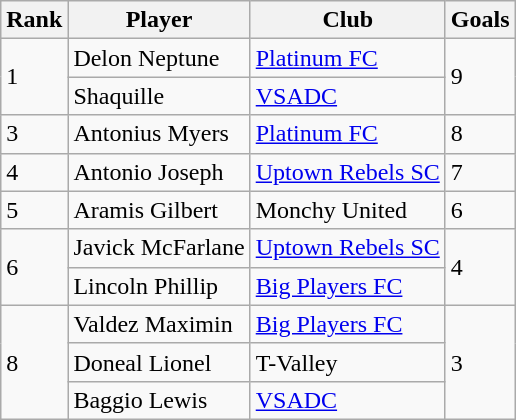<table class="wikitable" style="text-align=center;">
<tr>
<th>Rank</th>
<th>Player</th>
<th>Club</th>
<th>Goals</th>
</tr>
<tr>
<td rowspan=2>1</td>
<td> Delon Neptune</td>
<td><a href='#'>Platinum FC</a></td>
<td rowspan=2>9</td>
</tr>
<tr>
<td> Shaquille</td>
<td><a href='#'>VSADC</a></td>
</tr>
<tr>
<td>3</td>
<td> Antonius Myers</td>
<td><a href='#'>Platinum FC</a></td>
<td>8</td>
</tr>
<tr>
<td>4</td>
<td> Antonio Joseph</td>
<td><a href='#'>Uptown Rebels SC</a></td>
<td>7</td>
</tr>
<tr>
<td>5</td>
<td> Aramis Gilbert</td>
<td>Monchy United</td>
<td>6</td>
</tr>
<tr>
<td rowspan=2>6</td>
<td> Javick McFarlane</td>
<td><a href='#'>Uptown Rebels SC</a></td>
<td rowspan=2>4</td>
</tr>
<tr>
<td> Lincoln Phillip</td>
<td><a href='#'>Big Players FC</a></td>
</tr>
<tr>
<td rowspan=3>8</td>
<td> Valdez Maximin</td>
<td><a href='#'>Big Players FC</a></td>
<td rowspan=3>3</td>
</tr>
<tr>
<td> Doneal Lionel</td>
<td>T-Valley</td>
</tr>
<tr>
<td> Baggio Lewis</td>
<td><a href='#'>VSADC</a></td>
</tr>
</table>
